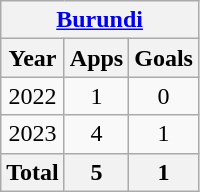<table class="wikitable" style="text-align:center">
<tr>
<th colspan=3><a href='#'>Burundi</a></th>
</tr>
<tr>
<th>Year</th>
<th>Apps</th>
<th>Goals</th>
</tr>
<tr>
<td>2022</td>
<td>1</td>
<td>0</td>
</tr>
<tr>
<td>2023</td>
<td>4</td>
<td>1</td>
</tr>
<tr>
<th>Total</th>
<th>5</th>
<th>1</th>
</tr>
</table>
